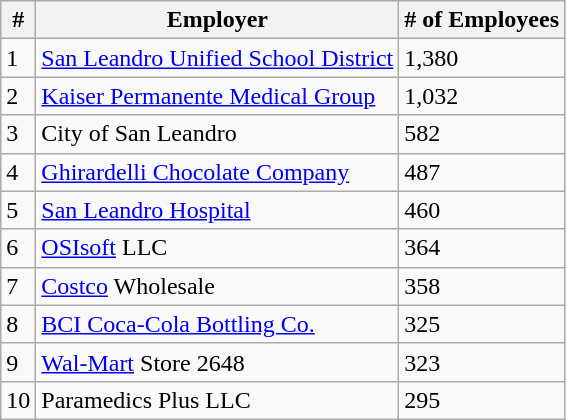<table class="wikitable sortable" border="1">
<tr>
<th>#</th>
<th>Employer</th>
<th># of Employees</th>
</tr>
<tr>
<td>1</td>
<td><a href='#'>San Leandro Unified School District</a></td>
<td>1,380</td>
</tr>
<tr>
<td>2</td>
<td><a href='#'>Kaiser Permanente Medical Group</a></td>
<td>1,032</td>
</tr>
<tr>
<td>3</td>
<td>City of San Leandro</td>
<td>582</td>
</tr>
<tr>
<td>4</td>
<td><a href='#'>Ghirardelli Chocolate Company</a></td>
<td>487</td>
</tr>
<tr>
<td>5</td>
<td><a href='#'>San Leandro Hospital</a></td>
<td>460</td>
</tr>
<tr>
<td>6</td>
<td><a href='#'>OSIsoft</a> LLC</td>
<td>364</td>
</tr>
<tr>
<td>7</td>
<td><a href='#'>Costco</a> Wholesale</td>
<td>358</td>
</tr>
<tr>
<td>8</td>
<td><a href='#'>BCI Coca-Cola Bottling Co.</a></td>
<td>325</td>
</tr>
<tr>
<td>9</td>
<td><a href='#'>Wal-Mart</a> Store 2648</td>
<td>323</td>
</tr>
<tr>
<td>10</td>
<td>Paramedics Plus LLC</td>
<td>295</td>
</tr>
</table>
